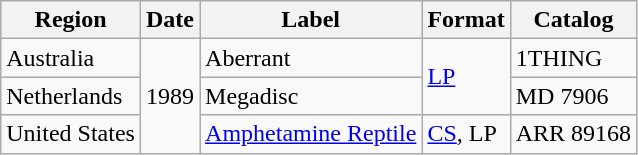<table class="wikitable">
<tr>
<th>Region</th>
<th>Date</th>
<th>Label</th>
<th>Format</th>
<th>Catalog</th>
</tr>
<tr>
<td>Australia</td>
<td rowspan="3">1989</td>
<td>Aberrant</td>
<td rowspan="2"><a href='#'>LP</a></td>
<td>1THING</td>
</tr>
<tr>
<td>Netherlands</td>
<td>Megadisc</td>
<td>MD 7906</td>
</tr>
<tr>
<td>United States</td>
<td><a href='#'>Amphetamine Reptile</a></td>
<td><a href='#'>CS</a>, LP</td>
<td>ARR 89168</td>
</tr>
</table>
